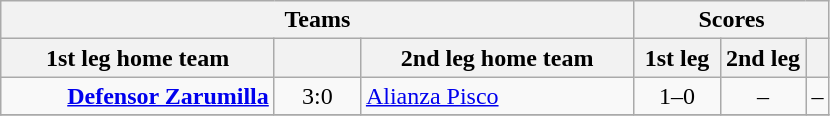<table class="wikitable" style="text-align: center;">
<tr>
<th colspan=3>Teams</th>
<th colspan=3>Scores</th>
</tr>
<tr>
<th width="175">1st leg home team</th>
<th width="50"></th>
<th width="175">2nd leg home team</th>
<th width="50">1st leg</th>
<th width="50">2nd leg</th>
<th></th>
</tr>
<tr>
<td align=right><strong><a href='#'>Defensor Zarumilla</a></strong></td>
<td>3:0</td>
<td align=left><a href='#'>Alianza Pisco</a></td>
<td>1–0</td>
<td>–</td>
<td>–</td>
</tr>
<tr>
</tr>
</table>
